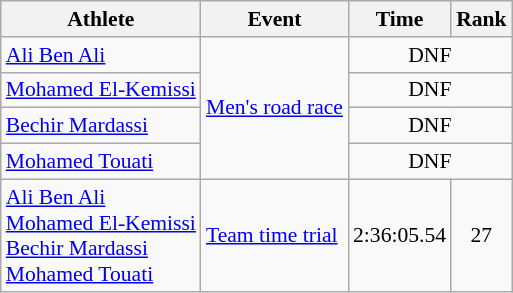<table class=wikitable style="font-size:90%">
<tr>
<th>Athlete</th>
<th>Event</th>
<th>Time</th>
<th>Rank</th>
</tr>
<tr align=center>
<td align=left><a href='#'>Ali Ben Ali</a></td>
<td align=left rowspan=4><a href='#'>Men's road race</a></td>
<td colspan=2>DNF</td>
</tr>
<tr align=center>
<td align=left><a href='#'>Mohamed El-Kemissi</a></td>
<td colspan=2>DNF</td>
</tr>
<tr align=center>
<td align=left rowspan=1><a href='#'>Bechir Mardassi</a></td>
<td colspan=2>DNF</td>
</tr>
<tr align=center>
<td align=left rowspan=1><a href='#'>Mohamed Touati</a></td>
<td colspan=2>DNF</td>
</tr>
<tr align=center>
<td align=left><a href='#'>Ali Ben Ali</a><br><a href='#'>Mohamed El-Kemissi</a><br><a href='#'>Bechir Mardassi</a><br><a href='#'>Mohamed Touati</a></td>
<td align=left><a href='#'>Team time trial</a></td>
<td>2:36:05.54</td>
<td>27</td>
</tr>
</table>
